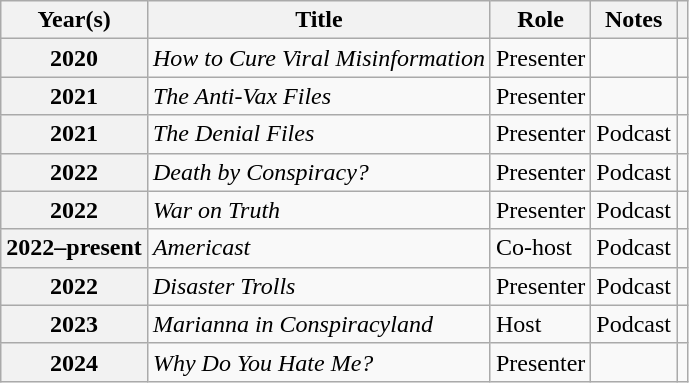<table class="wikitable plainrowheaders">
<tr>
<th scope="col">Year(s)</th>
<th scope="col">Title</th>
<th scope="col">Role</th>
<th scope="col" class="unsortable">Notes</th>
<th scope=col class="unsortable"></th>
</tr>
<tr>
<th scope=row>2020</th>
<td><em>How to Cure Viral Misinformation</em></td>
<td>Presenter</td>
<td></td>
<td style="text-align:center;"></td>
</tr>
<tr>
<th scope=row>2021</th>
<td><em>The Anti-Vax Files</em></td>
<td>Presenter</td>
<td></td>
<td style="text-align:center;"></td>
</tr>
<tr>
<th scope=row>2021</th>
<td><em>The Denial Files</em></td>
<td>Presenter</td>
<td>Podcast</td>
<td style="text-align:center;"></td>
</tr>
<tr>
<th scope=row>2022</th>
<td><em>Death by Conspiracy?</em></td>
<td>Presenter</td>
<td>Podcast</td>
<td style="text-align:center;"></td>
</tr>
<tr>
<th scope=row>2022</th>
<td><em>War on Truth</em></td>
<td>Presenter</td>
<td>Podcast</td>
<td style="text-align:center;"></td>
</tr>
<tr>
<th scope=row>2022–present</th>
<td><em>Americast</em></td>
<td>Co-host</td>
<td>Podcast</td>
<td style="text-align:center;"></td>
</tr>
<tr>
<th scope=row>2022</th>
<td><em>Disaster Trolls</em></td>
<td>Presenter</td>
<td>Podcast</td>
<td style="text-align:center;"></td>
</tr>
<tr>
<th scope=row>2023</th>
<td><em>Marianna in Conspiracyland</em></td>
<td>Host</td>
<td>Podcast</td>
<td style="text-align:center;"></td>
</tr>
<tr>
<th scope=row>2024</th>
<td><em>Why Do You Hate Me?</em></td>
<td>Presenter</td>
<td></td>
<td style="text-align:center;"></td>
</tr>
</table>
